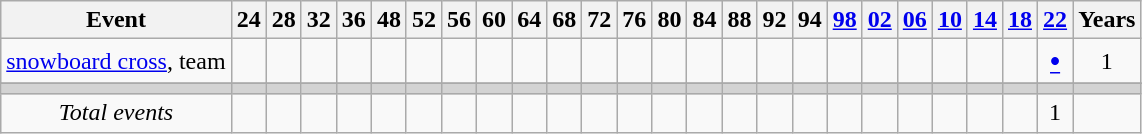<table class="wikitable" style="text-align:center">
<tr>
<th>Event</th>
<th>24</th>
<th>28</th>
<th>32</th>
<th>36</th>
<th>48</th>
<th>52</th>
<th>56</th>
<th>60</th>
<th>64</th>
<th>68</th>
<th>72</th>
<th>76</th>
<th>80</th>
<th>84</th>
<th>88</th>
<th>92</th>
<th>94</th>
<th><a href='#'>98</a></th>
<th><a href='#'>02</a></th>
<th><a href='#'>06</a></th>
<th><a href='#'>10</a></th>
<th><a href='#'>14</a></th>
<th><a href='#'>18</a></th>
<th><a href='#'>22</a></th>
<th>Years</th>
</tr>
<tr>
<td align=left><a href='#'>snowboard cross</a>, team</td>
<td></td>
<td></td>
<td></td>
<td></td>
<td></td>
<td></td>
<td></td>
<td></td>
<td></td>
<td></td>
<td></td>
<td></td>
<td></td>
<td></td>
<td></td>
<td></td>
<td></td>
<td></td>
<td></td>
<td></td>
<td></td>
<td></td>
<td></td>
<td><big><strong><a href='#'>•</a></strong></big></td>
<td>1</td>
</tr>
<tr>
</tr>
<tr bgcolor=lightgray>
<td></td>
<td></td>
<td></td>
<td></td>
<td></td>
<td></td>
<td></td>
<td></td>
<td></td>
<td></td>
<td></td>
<td></td>
<td></td>
<td></td>
<td></td>
<td></td>
<td></td>
<td></td>
<td></td>
<td></td>
<td></td>
<td></td>
<td></td>
<td></td>
<td></td>
<td></td>
</tr>
<tr align=center>
<td><em>Total events</em></td>
<td></td>
<td></td>
<td></td>
<td></td>
<td></td>
<td></td>
<td></td>
<td></td>
<td></td>
<td></td>
<td></td>
<td></td>
<td></td>
<td></td>
<td></td>
<td></td>
<td></td>
<td></td>
<td></td>
<td></td>
<td></td>
<td></td>
<td></td>
<td>1</td>
<td></td>
</tr>
</table>
